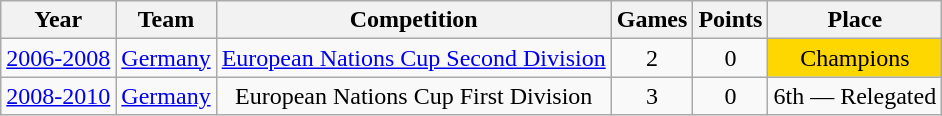<table class="wikitable">
<tr>
<th>Year</th>
<th>Team</th>
<th>Competition</th>
<th>Games</th>
<th>Points</th>
<th>Place</th>
</tr>
<tr align="center">
<td><a href='#'>2006-2008</a></td>
<td><a href='#'>Germany</a></td>
<td><a href='#'>European Nations Cup Second Division</a></td>
<td>2</td>
<td>0</td>
<td bgcolor="#FFD700">Champions</td>
</tr>
<tr align="center">
<td><a href='#'>2008-2010</a></td>
<td><a href='#'>Germany</a></td>
<td>European Nations Cup First Division</td>
<td>3</td>
<td>0</td>
<td>6th — Relegated</td>
</tr>
</table>
